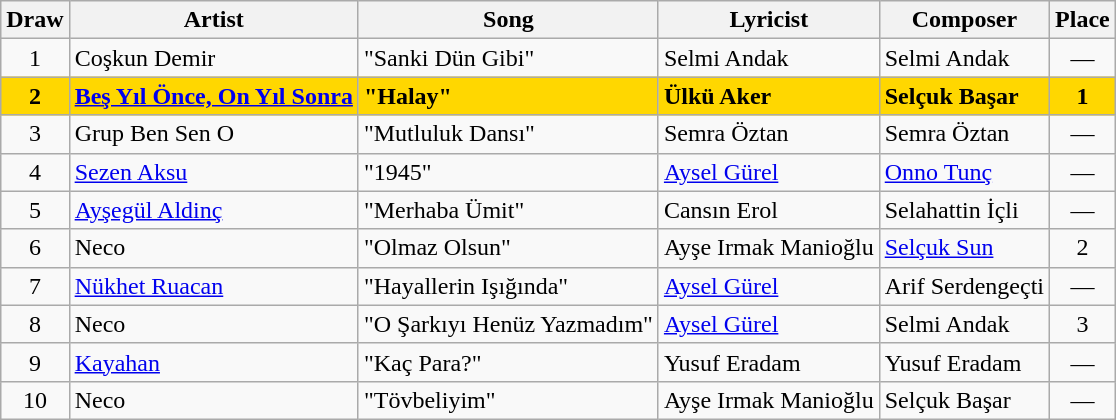<table class="sortable wikitable" style="margin: 1em auto 1em auto;">
<tr>
<th>Draw</th>
<th>Artist</th>
<th>Song</th>
<th>Lyricist</th>
<th>Composer</th>
<th>Place</th>
</tr>
<tr>
<td align="center">1</td>
<td>Coşkun Demir</td>
<td>"Sanki Dün Gibi"</td>
<td>Selmi Andak</td>
<td>Selmi Andak</td>
<td align="center">—</td>
</tr>
<tr style="font-weight:bold;background:gold;">
<td align="center">2</td>
<td><a href='#'>Beş Yıl Önce, On Yıl Sonra</a></td>
<td>"Halay"</td>
<td>Ülkü Aker</td>
<td>Selçuk Başar</td>
<td align="center">1</td>
</tr>
<tr>
<td align="center">3</td>
<td>Grup Ben Sen O</td>
<td>"Mutluluk Dansı"</td>
<td>Semra Öztan</td>
<td>Semra Öztan</td>
<td align="center">—</td>
</tr>
<tr>
<td align="center">4</td>
<td><a href='#'>Sezen Aksu</a></td>
<td>"1945"</td>
<td><a href='#'>Aysel Gürel</a></td>
<td><a href='#'>Onno Tunç</a></td>
<td align="center">—</td>
</tr>
<tr>
<td align="center">5</td>
<td><a href='#'>Ayşegül Aldinç</a></td>
<td>"Merhaba Ümit"</td>
<td>Cansın Erol</td>
<td>Selahattin İçli</td>
<td align="center">—</td>
</tr>
<tr>
<td align="center">6</td>
<td>Neco</td>
<td>"Olmaz Olsun"</td>
<td>Ayşe Irmak Manioğlu</td>
<td><a href='#'>Selçuk Sun</a></td>
<td align="center">2</td>
</tr>
<tr>
<td align="center">7</td>
<td><a href='#'>Nükhet Ruacan</a></td>
<td>"Hayallerin Işığında"</td>
<td><a href='#'>Aysel Gürel</a></td>
<td>Arif Serdengeçti</td>
<td align="center">—</td>
</tr>
<tr>
<td align="center">8</td>
<td>Neco</td>
<td>"O Şarkıyı Henüz Yazmadım"</td>
<td><a href='#'>Aysel Gürel</a></td>
<td>Selmi Andak</td>
<td align="center">3</td>
</tr>
<tr>
<td align="center">9</td>
<td><a href='#'>Kayahan</a></td>
<td>"Kaç Para?"</td>
<td>Yusuf Eradam</td>
<td>Yusuf Eradam</td>
<td align="center">—</td>
</tr>
<tr>
<td align="center">10</td>
<td>Neco</td>
<td>"Tövbeliyim"</td>
<td>Ayşe Irmak Manioğlu</td>
<td>Selçuk Başar</td>
<td align="center">—</td>
</tr>
</table>
